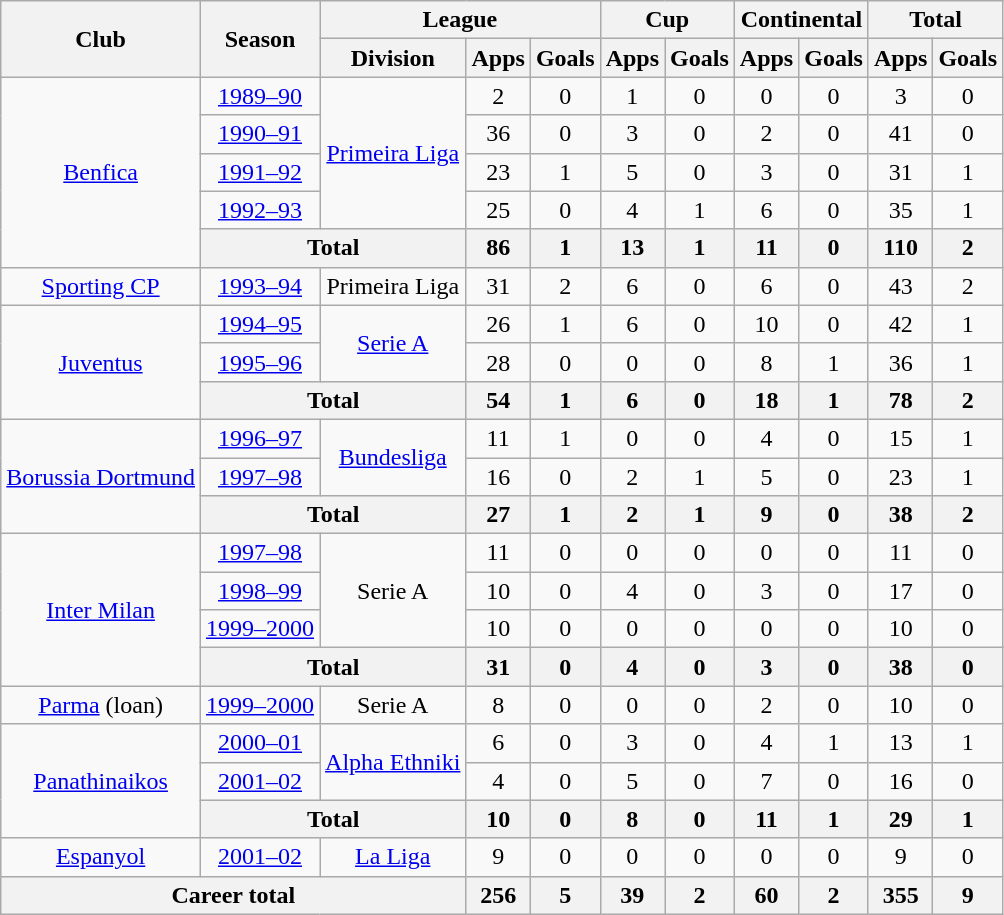<table class="wikitable" style="text-align:center">
<tr>
<th rowspan="2">Club</th>
<th rowspan="2">Season</th>
<th colspan="3">League</th>
<th colspan="2">Cup</th>
<th colspan="2">Continental</th>
<th colspan="2">Total</th>
</tr>
<tr>
<th>Division</th>
<th>Apps</th>
<th>Goals</th>
<th>Apps</th>
<th>Goals</th>
<th>Apps</th>
<th>Goals</th>
<th>Apps</th>
<th>Goals</th>
</tr>
<tr>
<td rowspan="5"><a href='#'>Benfica</a></td>
<td><a href='#'>1989–90</a></td>
<td rowspan="4"><a href='#'>Primeira Liga</a></td>
<td>2</td>
<td>0</td>
<td>1</td>
<td>0</td>
<td>0</td>
<td>0</td>
<td>3</td>
<td>0</td>
</tr>
<tr>
<td><a href='#'>1990–91</a></td>
<td>36</td>
<td>0</td>
<td>3</td>
<td>0</td>
<td>2</td>
<td>0</td>
<td>41</td>
<td>0</td>
</tr>
<tr>
<td><a href='#'>1991–92</a></td>
<td>23</td>
<td>1</td>
<td>5</td>
<td>0</td>
<td>3</td>
<td>0</td>
<td>31</td>
<td>1</td>
</tr>
<tr>
<td><a href='#'>1992–93</a></td>
<td>25</td>
<td>0</td>
<td>4</td>
<td>1</td>
<td>6</td>
<td>0</td>
<td>35</td>
<td>1</td>
</tr>
<tr>
<th colspan="2">Total</th>
<th>86</th>
<th>1</th>
<th>13</th>
<th>1</th>
<th>11</th>
<th>0</th>
<th>110</th>
<th>2</th>
</tr>
<tr>
<td><a href='#'>Sporting CP</a></td>
<td><a href='#'>1993–94</a></td>
<td>Primeira Liga</td>
<td>31</td>
<td>2</td>
<td>6</td>
<td>0</td>
<td>6</td>
<td>0</td>
<td>43</td>
<td>2</td>
</tr>
<tr>
<td rowspan="3"><a href='#'>Juventus</a></td>
<td><a href='#'>1994–95</a></td>
<td rowspan="2"><a href='#'>Serie A</a></td>
<td>26</td>
<td>1</td>
<td>6</td>
<td>0</td>
<td>10</td>
<td>0</td>
<td>42</td>
<td>1</td>
</tr>
<tr>
<td><a href='#'>1995–96</a></td>
<td>28</td>
<td>0</td>
<td>0</td>
<td>0</td>
<td>8</td>
<td>1</td>
<td>36</td>
<td>1</td>
</tr>
<tr>
<th colspan="2">Total</th>
<th>54</th>
<th>1</th>
<th>6</th>
<th>0</th>
<th>18</th>
<th>1</th>
<th>78</th>
<th>2</th>
</tr>
<tr>
<td rowspan="3"><a href='#'>Borussia Dortmund</a></td>
<td><a href='#'>1996–97</a></td>
<td rowspan="2"><a href='#'>Bundesliga</a></td>
<td>11</td>
<td>1</td>
<td>0</td>
<td>0</td>
<td>4</td>
<td>0</td>
<td>15</td>
<td>1</td>
</tr>
<tr>
<td><a href='#'>1997–98</a></td>
<td>16</td>
<td>0</td>
<td>2</td>
<td>1</td>
<td>5</td>
<td>0</td>
<td>23</td>
<td>1</td>
</tr>
<tr>
<th colspan="2">Total</th>
<th>27</th>
<th>1</th>
<th>2</th>
<th>1</th>
<th>9</th>
<th>0</th>
<th>38</th>
<th>2</th>
</tr>
<tr>
<td rowspan="4"><a href='#'>Inter Milan</a></td>
<td><a href='#'>1997–98</a></td>
<td rowspan="3">Serie A</td>
<td>11</td>
<td>0</td>
<td>0</td>
<td>0</td>
<td>0</td>
<td>0</td>
<td>11</td>
<td>0</td>
</tr>
<tr>
<td><a href='#'>1998–99</a></td>
<td>10</td>
<td>0</td>
<td>4</td>
<td>0</td>
<td>3</td>
<td>0</td>
<td>17</td>
<td>0</td>
</tr>
<tr>
<td><a href='#'>1999–2000</a></td>
<td>10</td>
<td>0</td>
<td>0</td>
<td>0</td>
<td>0</td>
<td>0</td>
<td>10</td>
<td>0</td>
</tr>
<tr>
<th colspan="2">Total</th>
<th>31</th>
<th>0</th>
<th>4</th>
<th>0</th>
<th>3</th>
<th>0</th>
<th>38</th>
<th>0</th>
</tr>
<tr>
<td><a href='#'>Parma</a> (loan)</td>
<td><a href='#'>1999–2000</a></td>
<td>Serie A</td>
<td>8</td>
<td>0</td>
<td>0</td>
<td>0</td>
<td>2</td>
<td>0</td>
<td>10</td>
<td>0</td>
</tr>
<tr>
<td rowspan="3"><a href='#'>Panathinaikos</a></td>
<td><a href='#'>2000–01</a></td>
<td rowspan="2"><a href='#'>Alpha Ethniki</a></td>
<td>6</td>
<td>0</td>
<td>3</td>
<td>0</td>
<td>4</td>
<td>1</td>
<td>13</td>
<td>1</td>
</tr>
<tr>
<td><a href='#'>2001–02</a></td>
<td>4</td>
<td>0</td>
<td>5</td>
<td>0</td>
<td>7</td>
<td>0</td>
<td>16</td>
<td>0</td>
</tr>
<tr>
<th colspan="2">Total</th>
<th>10</th>
<th>0</th>
<th>8</th>
<th>0</th>
<th>11</th>
<th>1</th>
<th>29</th>
<th>1</th>
</tr>
<tr>
<td><a href='#'>Espanyol</a></td>
<td><a href='#'>2001–02</a></td>
<td><a href='#'>La Liga</a></td>
<td>9</td>
<td>0</td>
<td>0</td>
<td>0</td>
<td>0</td>
<td>0</td>
<td>9</td>
<td>0</td>
</tr>
<tr>
<th colspan="3">Career total</th>
<th>256</th>
<th>5</th>
<th>39</th>
<th>2</th>
<th>60</th>
<th>2</th>
<th>355</th>
<th>9</th>
</tr>
</table>
